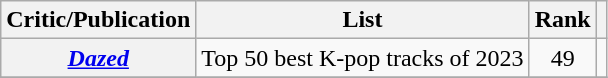<table class="wikitable sortable plainrowheaders" style="text-align:center">
<tr>
<th scope="col">Critic/Publication</th>
<th scope="col">List</th>
<th scope="col">Rank</th>
<th scope="col" class="unsortable"></th>
</tr>
<tr>
<th scope="row"><em><a href='#'>Dazed</a></em></th>
<td style="text-align:left">Top 50 best K-pop tracks of 2023</td>
<td>49</td>
<td></td>
</tr>
<tr>
</tr>
</table>
